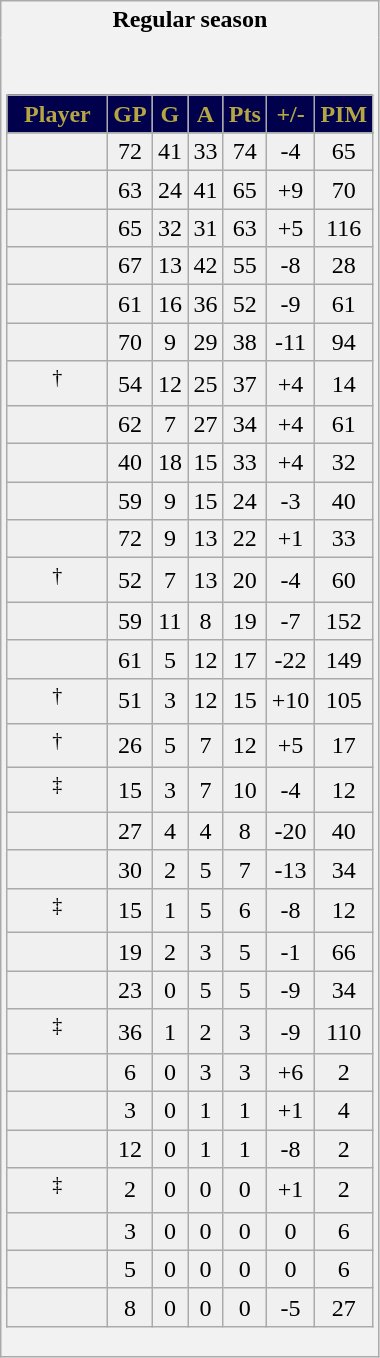<table class="wikitable" style="border: 1px solid #aaa;">
<tr>
<th style="border: 0;">Regular season</th>
</tr>
<tr>
<td style="background: #f2f2f2; border: 0; text-align: center;"><br><table class="wikitable sortable" width="100%">
<tr align=center>
<th style="background:#00004D;color:#B5A642;" width="40%">Player</th>
<th style="background:#00004D;color:#B5A642;" width="10%">GP</th>
<th style="background:#00004D;color:#B5A642;" width="10%">G</th>
<th style="background:#00004D;color:#B5A642;" width="10%">A</th>
<th style="background:#00004D;color:#B5A642;" width="10%">Pts</th>
<th style="background:#00004D;color:#B5A642;" width="10%">+/-</th>
<th style="background:#00004D;color:#B5A642;" width="10%">PIM</th>
</tr>
<tr align=center>
</tr>
<tr bgcolor="#f0f0f0">
<td></td>
<td>72</td>
<td>41</td>
<td>33</td>
<td>74</td>
<td>-4</td>
<td>65</td>
</tr>
<tr bgcolor="#f0f0f0">
<td></td>
<td>63</td>
<td>24</td>
<td>41</td>
<td>65</td>
<td>+9</td>
<td>70</td>
</tr>
<tr bgcolor="#f0f0f0">
<td></td>
<td>65</td>
<td>32</td>
<td>31</td>
<td>63</td>
<td>+5</td>
<td>116</td>
</tr>
<tr bgcolor="#f0f0f0">
<td></td>
<td>67</td>
<td>13</td>
<td>42</td>
<td>55</td>
<td>-8</td>
<td>28</td>
</tr>
<tr bgcolor="#f0f0f0">
<td></td>
<td>61</td>
<td>16</td>
<td>36</td>
<td>52</td>
<td>-9</td>
<td>61</td>
</tr>
<tr bgcolor="#f0f0f0">
<td></td>
<td>70</td>
<td>9</td>
<td>29</td>
<td>38</td>
<td>-11</td>
<td>94</td>
</tr>
<tr bgcolor="#f0f0f0">
<td> <sup>†</sup></td>
<td>54</td>
<td>12</td>
<td>25</td>
<td>37</td>
<td>+4</td>
<td>14</td>
</tr>
<tr bgcolor="#f0f0f0">
<td></td>
<td>62</td>
<td>7</td>
<td>27</td>
<td>34</td>
<td>+4</td>
<td>61</td>
</tr>
<tr bgcolor="#f0f0f0">
<td></td>
<td>40</td>
<td>18</td>
<td>15</td>
<td>33</td>
<td>+4</td>
<td>32</td>
</tr>
<tr bgcolor="#f0f0f0">
<td></td>
<td>59</td>
<td>9</td>
<td>15</td>
<td>24</td>
<td>-3</td>
<td>40</td>
</tr>
<tr bgcolor="#f0f0f0">
<td></td>
<td>72</td>
<td>9</td>
<td>13</td>
<td>22</td>
<td>+1</td>
<td>33</td>
</tr>
<tr bgcolor="#f0f0f0">
<td> <sup>†</sup></td>
<td>52</td>
<td>7</td>
<td>13</td>
<td>20</td>
<td>-4</td>
<td>60</td>
</tr>
<tr bgcolor="#f0f0f0">
<td></td>
<td>59</td>
<td>11</td>
<td>8</td>
<td>19</td>
<td>-7</td>
<td>152</td>
</tr>
<tr bgcolor="#f0f0f0">
<td></td>
<td>61</td>
<td>5</td>
<td>12</td>
<td>17</td>
<td>-22</td>
<td>149</td>
</tr>
<tr bgcolor="#f0f0f0">
<td> <sup>†</sup></td>
<td>51</td>
<td>3</td>
<td>12</td>
<td>15</td>
<td>+10</td>
<td>105</td>
</tr>
<tr bgcolor="#f0f0f0">
<td> <sup>†</sup></td>
<td>26</td>
<td>5</td>
<td>7</td>
<td>12</td>
<td>+5</td>
<td>17</td>
</tr>
<tr bgcolor="#f0f0f0">
<td> <sup>‡</sup></td>
<td>15</td>
<td>3</td>
<td>7</td>
<td>10</td>
<td>-4</td>
<td>12</td>
</tr>
<tr bgcolor="#f0f0f0">
<td></td>
<td>27</td>
<td>4</td>
<td>4</td>
<td>8</td>
<td>-20</td>
<td>40</td>
</tr>
<tr bgcolor="#f0f0f0">
<td></td>
<td>30</td>
<td>2</td>
<td>5</td>
<td>7</td>
<td>-13</td>
<td>34</td>
</tr>
<tr bgcolor="#f0f0f0">
<td> <sup>‡</sup></td>
<td>15</td>
<td>1</td>
<td>5</td>
<td>6</td>
<td>-8</td>
<td>12</td>
</tr>
<tr bgcolor="#f0f0f0">
<td></td>
<td>19</td>
<td>2</td>
<td>3</td>
<td>5</td>
<td>-1</td>
<td>66</td>
</tr>
<tr bgcolor="#f0f0f0">
<td></td>
<td>23</td>
<td>0</td>
<td>5</td>
<td>5</td>
<td>-9</td>
<td>34</td>
</tr>
<tr bgcolor="#f0f0f0">
<td> <sup>‡</sup></td>
<td>36</td>
<td>1</td>
<td>2</td>
<td>3</td>
<td>-9</td>
<td>110</td>
</tr>
<tr bgcolor="#f0f0f0">
<td></td>
<td>6</td>
<td>0</td>
<td>3</td>
<td>3</td>
<td>+6</td>
<td>2</td>
</tr>
<tr bgcolor="#f0f0f0">
<td></td>
<td>3</td>
<td>0</td>
<td>1</td>
<td>1</td>
<td>+1</td>
<td>4</td>
</tr>
<tr bgcolor="#f0f0f0">
<td></td>
<td>12</td>
<td>0</td>
<td>1</td>
<td>1</td>
<td>-8</td>
<td>2</td>
</tr>
<tr bgcolor="#f0f0f0">
<td><sup>‡</sup></td>
<td>2</td>
<td>0</td>
<td>0</td>
<td>0</td>
<td>+1</td>
<td>2</td>
</tr>
<tr bgcolor="#f0f0f0">
<td></td>
<td>3</td>
<td>0</td>
<td>0</td>
<td>0</td>
<td>0</td>
<td>6</td>
</tr>
<tr bgcolor="#f0f0f0">
<td></td>
<td>5</td>
<td>0</td>
<td>0</td>
<td>0</td>
<td>0</td>
<td>6</td>
</tr>
<tr bgcolor="#f0f0f0">
<td></td>
<td>8</td>
<td>0</td>
<td>0</td>
<td>0</td>
<td>-5</td>
<td>27</td>
</tr>
</table>
</td>
</tr>
</table>
